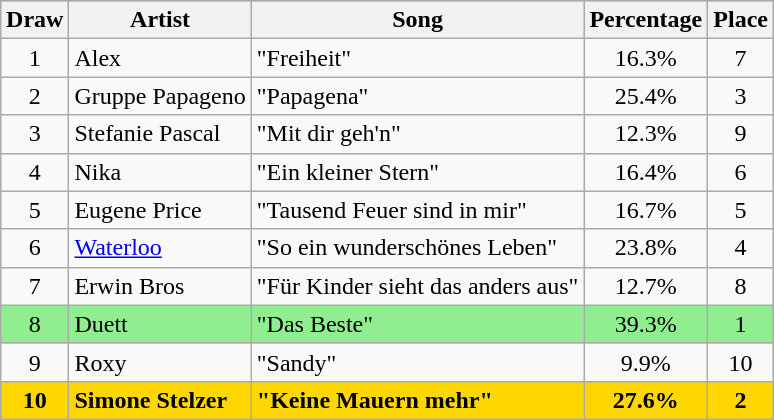<table class="sortable wikitable" style="margin: 1em auto 1em auto; text-align:center">
<tr bgcolor="#CCCCCC">
<th>Draw</th>
<th>Artist</th>
<th>Song</th>
<th>Percentage</th>
<th>Place</th>
</tr>
<tr>
<td>1</td>
<td align="left">Alex</td>
<td align="left">"Freiheit"</td>
<td>16.3%</td>
<td>7</td>
</tr>
<tr>
<td>2</td>
<td align="left">Gruppe Papageno</td>
<td align="left">"Papagena"</td>
<td>25.4%</td>
<td>3</td>
</tr>
<tr>
<td>3</td>
<td align="left">Stefanie Pascal</td>
<td align="left">"Mit dir geh'n"</td>
<td>12.3%</td>
<td>9</td>
</tr>
<tr>
<td>4</td>
<td align="left">Nika</td>
<td align="left">"Ein kleiner Stern"</td>
<td>16.4%</td>
<td>6</td>
</tr>
<tr>
<td>5</td>
<td align="left">Eugene Price</td>
<td align="left">"Tausend Feuer sind in mir"</td>
<td>16.7%</td>
<td>5</td>
</tr>
<tr>
<td>6</td>
<td align="left"><a href='#'>Waterloo</a></td>
<td align="left">"So ein wunderschönes Leben"</td>
<td>23.8%</td>
<td>4</td>
</tr>
<tr>
<td>7</td>
<td align="left">Erwin Bros</td>
<td align="left">"Für Kinder sieht das anders aus"</td>
<td>12.7%</td>
<td>8</td>
</tr>
<tr bgcolor="#90EE90">
<td>8</td>
<td align="left">Duett</td>
<td align="left">"Das Beste"</td>
<td>39.3%</td>
<td>1</td>
</tr>
<tr>
<td>9</td>
<td align="left">Roxy</td>
<td align="left">"Sandy"</td>
<td>9.9%</td>
<td>10</td>
</tr>
<tr style="font-weight:bold; background:gold;">
<td>10</td>
<td align="left">Simone Stelzer</td>
<td align="left">"Keine Mauern mehr"</td>
<td>27.6%</td>
<td>2</td>
</tr>
</table>
